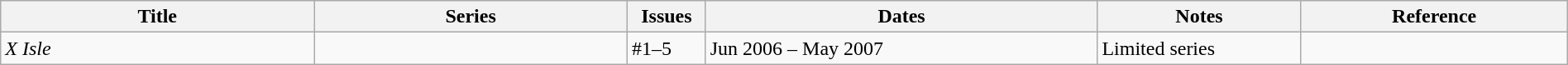<table class="wikitable sortable" style="width:100%;">
<tr>
<th width=20%>Title</th>
<th width=20%>Series</th>
<th width=5%>Issues</th>
<th width=25%>Dates</th>
<th width=13%>Notes</th>
<th>Reference</th>
</tr>
<tr>
<td><em>X Isle</em></td>
<td></td>
<td>#1–5</td>
<td>Jun 2006 – May 2007</td>
<td>Limited series</td>
<td></td>
</tr>
</table>
